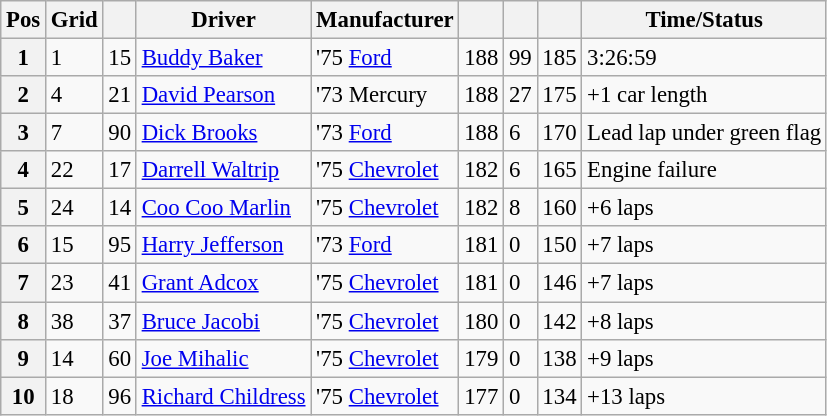<table class="sortable wikitable" style="font-size:95%">
<tr>
<th>Pos</th>
<th>Grid</th>
<th></th>
<th>Driver</th>
<th>Manufacturer</th>
<th></th>
<th></th>
<th></th>
<th>Time/Status</th>
</tr>
<tr>
<th>1</th>
<td>1</td>
<td>15</td>
<td><a href='#'>Buddy Baker</a></td>
<td>'75 <a href='#'>Ford</a></td>
<td>188</td>
<td>99</td>
<td>185</td>
<td>3:26:59</td>
</tr>
<tr>
<th>2</th>
<td>4</td>
<td>21</td>
<td><a href='#'>David Pearson</a></td>
<td>'73 Mercury</td>
<td>188</td>
<td>27</td>
<td>175</td>
<td>+1 car length</td>
</tr>
<tr>
<th>3</th>
<td>7</td>
<td>90</td>
<td><a href='#'>Dick Brooks</a></td>
<td>'73 <a href='#'>Ford</a></td>
<td>188</td>
<td>6</td>
<td>170</td>
<td>Lead lap under green flag</td>
</tr>
<tr>
<th>4</th>
<td>22</td>
<td>17</td>
<td><a href='#'>Darrell Waltrip</a></td>
<td>'75 <a href='#'>Chevrolet</a></td>
<td>182</td>
<td>6</td>
<td>165</td>
<td>Engine failure</td>
</tr>
<tr>
<th>5</th>
<td>24</td>
<td>14</td>
<td><a href='#'>Coo Coo Marlin</a></td>
<td>'75 <a href='#'>Chevrolet</a></td>
<td>182</td>
<td>8</td>
<td>160</td>
<td>+6 laps</td>
</tr>
<tr>
<th>6</th>
<td>15</td>
<td>95</td>
<td><a href='#'>Harry Jefferson</a></td>
<td>'73 <a href='#'>Ford</a></td>
<td>181</td>
<td>0</td>
<td>150</td>
<td>+7 laps</td>
</tr>
<tr>
<th>7</th>
<td>23</td>
<td>41</td>
<td><a href='#'>Grant Adcox</a></td>
<td>'75 <a href='#'>Chevrolet</a></td>
<td>181</td>
<td>0</td>
<td>146</td>
<td>+7 laps</td>
</tr>
<tr>
<th>8</th>
<td>38</td>
<td>37</td>
<td><a href='#'>Bruce Jacobi</a></td>
<td>'75 <a href='#'>Chevrolet</a></td>
<td>180</td>
<td>0</td>
<td>142</td>
<td>+8 laps</td>
</tr>
<tr>
<th>9</th>
<td>14</td>
<td>60</td>
<td><a href='#'>Joe Mihalic</a></td>
<td>'75 <a href='#'>Chevrolet</a></td>
<td>179</td>
<td>0</td>
<td>138</td>
<td>+9 laps</td>
</tr>
<tr>
<th>10</th>
<td>18</td>
<td>96</td>
<td><a href='#'>Richard Childress</a></td>
<td>'75 <a href='#'>Chevrolet</a></td>
<td>177</td>
<td>0</td>
<td>134</td>
<td>+13 laps</td>
</tr>
</table>
